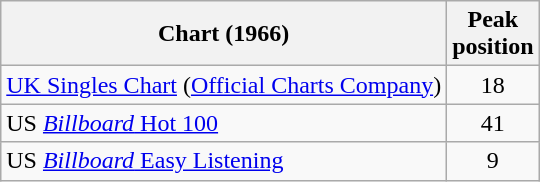<table class="wikitable sortable">
<tr>
<th>Chart (1966)</th>
<th>Peak<br>position</th>
</tr>
<tr>
<td><a href='#'>UK Singles Chart</a> (<a href='#'>Official Charts Company</a>)</td>
<td style="text-align:center;">18</td>
</tr>
<tr>
<td>US <a href='#'><em>Billboard</em> Hot 100</a></td>
<td style="text-align:center;">41</td>
</tr>
<tr>
<td>US <a href='#'><em>Billboard</em> Easy Listening</a></td>
<td style="text-align:center;">9</td>
</tr>
</table>
